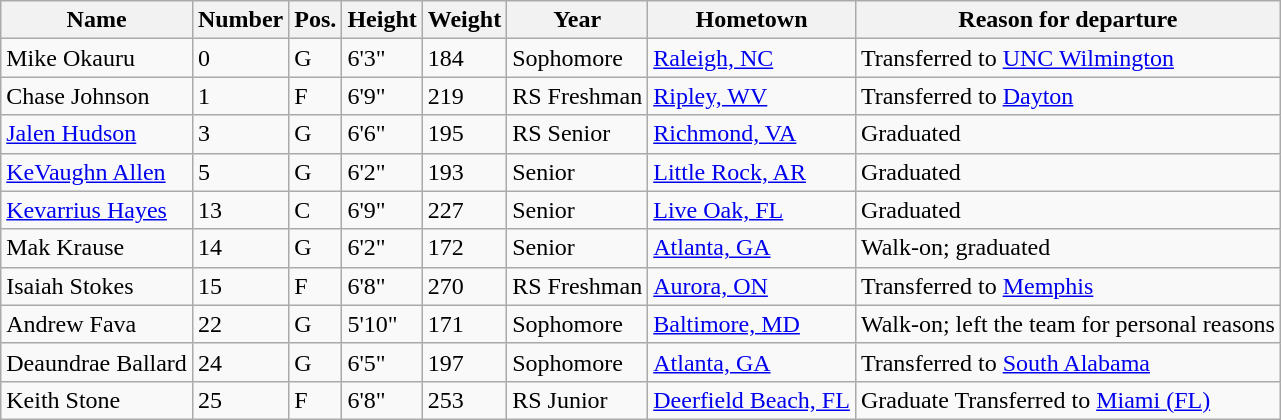<table class="wikitable sortable" border="1">
<tr>
<th>Name</th>
<th>Number</th>
<th>Pos.</th>
<th>Height</th>
<th>Weight</th>
<th>Year</th>
<th>Hometown</th>
<th class="unsortable">Reason for departure</th>
</tr>
<tr>
<td>Mike Okauru</td>
<td>0</td>
<td>G</td>
<td>6'3"</td>
<td>184</td>
<td>Sophomore</td>
<td><a href='#'>Raleigh, NC</a></td>
<td>Transferred to <a href='#'>UNC Wilmington</a></td>
</tr>
<tr>
<td>Chase Johnson</td>
<td>1</td>
<td>F</td>
<td>6'9"</td>
<td>219</td>
<td>RS Freshman</td>
<td><a href='#'>Ripley, WV</a></td>
<td>Transferred to <a href='#'>Dayton</a></td>
</tr>
<tr>
<td><a href='#'>Jalen Hudson</a></td>
<td>3</td>
<td>G</td>
<td>6'6"</td>
<td>195</td>
<td>RS Senior</td>
<td><a href='#'>Richmond, VA</a></td>
<td>Graduated</td>
</tr>
<tr>
<td><a href='#'>KeVaughn Allen</a></td>
<td>5</td>
<td>G</td>
<td>6'2"</td>
<td>193</td>
<td>Senior</td>
<td><a href='#'>Little Rock, AR</a></td>
<td>Graduated</td>
</tr>
<tr>
<td><a href='#'>Kevarrius Hayes</a></td>
<td>13</td>
<td>C</td>
<td>6'9"</td>
<td>227</td>
<td>Senior</td>
<td><a href='#'>Live Oak, FL</a></td>
<td>Graduated</td>
</tr>
<tr>
<td>Mak Krause</td>
<td>14</td>
<td>G</td>
<td>6'2"</td>
<td>172</td>
<td>Senior</td>
<td><a href='#'>Atlanta, GA</a></td>
<td>Walk-on; graduated</td>
</tr>
<tr>
<td>Isaiah Stokes</td>
<td>15</td>
<td>F</td>
<td>6'8"</td>
<td>270</td>
<td>RS Freshman</td>
<td><a href='#'>Aurora, ON</a></td>
<td>Transferred to <a href='#'>Memphis</a></td>
</tr>
<tr>
<td>Andrew Fava</td>
<td>22</td>
<td>G</td>
<td>5'10"</td>
<td>171</td>
<td>Sophomore</td>
<td><a href='#'>Baltimore, MD</a></td>
<td>Walk-on; left the team for personal reasons</td>
</tr>
<tr>
<td>Deaundrae Ballard</td>
<td>24</td>
<td>G</td>
<td>6'5"</td>
<td>197</td>
<td>Sophomore</td>
<td><a href='#'>Atlanta, GA</a></td>
<td>Transferred to <a href='#'>South Alabama</a></td>
</tr>
<tr>
<td>Keith Stone</td>
<td>25</td>
<td>F</td>
<td>6'8"</td>
<td>253</td>
<td>RS Junior</td>
<td><a href='#'>Deerfield Beach, FL</a></td>
<td>Graduate Transferred to <a href='#'>Miami (FL)</a></td>
</tr>
</table>
